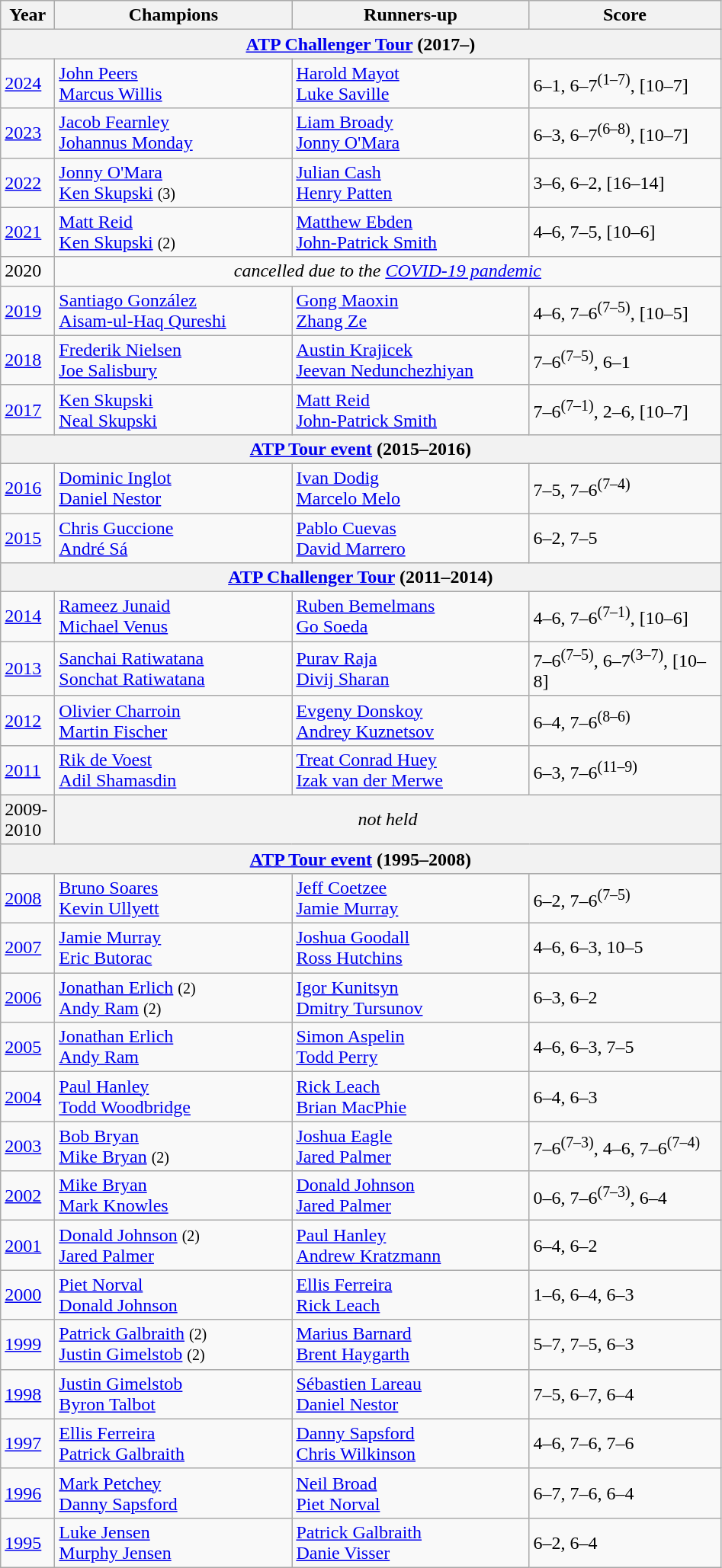<table class="wikitable">
<tr>
<th style="width:40px">Year</th>
<th style="width:200px">Champions</th>
<th style="width:200px">Runners-up</th>
<th style="width:160px" class="unsortable">Score</th>
</tr>
<tr>
<th colspan=4 align=center><a href='#'>ATP Challenger Tour</a> (2017–)</th>
</tr>
<tr>
<td><a href='#'>2024</a></td>
<td> <a href='#'>John Peers</a><br> <a href='#'>Marcus Willis</a></td>
<td> <a href='#'>Harold Mayot</a><br> <a href='#'>Luke Saville</a></td>
<td>6–1, 6–7<sup>(1–7)</sup>, [10–7]</td>
</tr>
<tr>
<td><a href='#'>2023</a></td>
<td> <a href='#'>Jacob Fearnley</a><br> <a href='#'>Johannus Monday</a></td>
<td> <a href='#'>Liam Broady</a><br> <a href='#'>Jonny O'Mara</a></td>
<td>6–3, 6–7<sup>(6–8)</sup>, [10–7]</td>
</tr>
<tr>
<td><a href='#'>2022</a></td>
<td> <a href='#'>Jonny O'Mara</a><br> <a href='#'>Ken Skupski</a> <small>(3)</small></td>
<td> <a href='#'>Julian Cash</a><br> <a href='#'>Henry Patten</a></td>
<td>3–6, 6–2, [16–14]</td>
</tr>
<tr>
<td><a href='#'>2021</a></td>
<td> <a href='#'>Matt Reid</a><br> <a href='#'>Ken Skupski</a> <small>(2)</small></td>
<td> <a href='#'>Matthew Ebden</a><br> <a href='#'>John-Patrick Smith</a></td>
<td>4–6, 7–5, [10–6]</td>
</tr>
<tr>
<td>2020</td>
<td colspan=3 align=center><em>cancelled due to the <a href='#'>COVID-19 pandemic</a></em></td>
</tr>
<tr>
<td><a href='#'>2019</a></td>
<td> <a href='#'>Santiago González</a><br> <a href='#'>Aisam-ul-Haq Qureshi</a></td>
<td> <a href='#'>Gong Maoxin</a><br> <a href='#'>Zhang Ze</a></td>
<td>4–6, 7–6<sup>(7–5)</sup>, [10–5]</td>
</tr>
<tr>
<td><a href='#'>2018</a></td>
<td> <a href='#'>Frederik Nielsen</a><br> <a href='#'>Joe Salisbury</a></td>
<td> <a href='#'>Austin Krajicek</a><br> <a href='#'>Jeevan Nedunchezhiyan</a></td>
<td>7–6<sup>(7–5)</sup>, 6–1</td>
</tr>
<tr>
<td><a href='#'>2017</a></td>
<td> <a href='#'>Ken Skupski</a><br> <a href='#'>Neal Skupski</a></td>
<td> <a href='#'>Matt Reid</a><br> <a href='#'>John-Patrick Smith</a></td>
<td>7–6<sup>(7–1)</sup>, 2–6, [10–7]</td>
</tr>
<tr>
<th colspan=4 align=center><a href='#'>ATP Tour event</a> (2015–2016)</th>
</tr>
<tr>
<td><a href='#'>2016</a></td>
<td> <a href='#'>Dominic Inglot</a><br> <a href='#'>Daniel Nestor</a></td>
<td> <a href='#'>Ivan Dodig</a><br> <a href='#'>Marcelo Melo</a></td>
<td>7–5, 7–6<sup>(7–4)</sup></td>
</tr>
<tr>
<td><a href='#'>2015</a></td>
<td> <a href='#'>Chris Guccione</a> <br>  <a href='#'>André Sá</a></td>
<td> <a href='#'>Pablo Cuevas</a> <br>  <a href='#'>David Marrero</a></td>
<td>6–2, 7–5</td>
</tr>
<tr>
<th colspan=4 align=center><a href='#'>ATP Challenger Tour</a> (2011–2014)</th>
</tr>
<tr>
<td><a href='#'>2014</a></td>
<td> <a href='#'>Rameez Junaid</a><br> <a href='#'>Michael Venus</a></td>
<td> <a href='#'>Ruben Bemelmans</a><br> <a href='#'>Go Soeda</a></td>
<td>4–6, 7–6<sup>(7–1)</sup>, [10–6]</td>
</tr>
<tr>
<td><a href='#'>2013</a></td>
<td> <a href='#'>Sanchai Ratiwatana</a> <br>  <a href='#'>Sonchat Ratiwatana</a></td>
<td> <a href='#'>Purav Raja</a> <br>  <a href='#'>Divij Sharan</a></td>
<td>7–6<sup>(7–5)</sup>, 6–7<sup>(3–7)</sup>, [10–8]</td>
</tr>
<tr>
<td><a href='#'>2012</a></td>
<td> <a href='#'>Olivier Charroin</a> <br>  <a href='#'>Martin Fischer</a></td>
<td> <a href='#'>Evgeny Donskoy</a> <br>  <a href='#'>Andrey Kuznetsov</a></td>
<td>6–4, 7–6<sup>(8–6)</sup></td>
</tr>
<tr>
<td><a href='#'>2011</a></td>
<td> <a href='#'>Rik de Voest</a> <br>  <a href='#'>Adil Shamasdin</a></td>
<td> <a href='#'>Treat Conrad Huey</a> <br>  <a href='#'>Izak van der Merwe</a></td>
<td>6–3, 7–6<sup>(11–9)</sup></td>
</tr>
<tr>
<td style="background:#f3f3f3">2009-2010</td>
<td colspan=3 align=center style="background:#f3f3f3"><em>not held</em></td>
</tr>
<tr>
<th colspan=4 align=center><a href='#'>ATP Tour event</a> (1995–2008)</th>
</tr>
<tr>
<td><a href='#'>2008</a></td>
<td> <a href='#'>Bruno Soares</a> <br>  <a href='#'>Kevin Ullyett</a></td>
<td> <a href='#'>Jeff Coetzee</a> <br>  <a href='#'>Jamie Murray</a></td>
<td>6–2, 7–6<sup>(7–5)</sup></td>
</tr>
<tr>
<td><a href='#'>2007</a></td>
<td> <a href='#'>Jamie Murray</a> <br>  <a href='#'>Eric Butorac</a></td>
<td> <a href='#'>Joshua Goodall</a> <br>  <a href='#'>Ross Hutchins</a></td>
<td>4–6, 6–3, 10–5</td>
</tr>
<tr>
<td><a href='#'>2006</a></td>
<td> <a href='#'>Jonathan Erlich</a> <small>(2)</small> <br>  <a href='#'>Andy Ram</a> <small>(2)</small></td>
<td> <a href='#'>Igor Kunitsyn</a> <br>  <a href='#'>Dmitry Tursunov</a></td>
<td>6–3, 6–2</td>
</tr>
<tr>
<td><a href='#'>2005</a></td>
<td> <a href='#'>Jonathan Erlich</a> <br>  <a href='#'>Andy Ram</a></td>
<td> <a href='#'>Simon Aspelin</a> <br>  <a href='#'>Todd Perry</a></td>
<td>4–6, 6–3, 7–5</td>
</tr>
<tr>
<td><a href='#'>2004</a></td>
<td> <a href='#'>Paul Hanley</a> <br>  <a href='#'>Todd Woodbridge</a></td>
<td> <a href='#'>Rick Leach</a> <br>  <a href='#'>Brian MacPhie</a></td>
<td>6–4, 6–3</td>
</tr>
<tr>
<td><a href='#'>2003</a></td>
<td> <a href='#'>Bob Bryan</a> <br>  <a href='#'>Mike Bryan</a> <small>(2)</small></td>
<td> <a href='#'>Joshua Eagle</a> <br>  <a href='#'>Jared Palmer</a></td>
<td>7–6<sup>(7–3)</sup>, 4–6, 7–6<sup>(7–4)</sup></td>
</tr>
<tr>
<td><a href='#'>2002</a></td>
<td> <a href='#'>Mike Bryan</a> <br>  <a href='#'>Mark Knowles</a></td>
<td> <a href='#'>Donald Johnson</a> <br>  <a href='#'>Jared Palmer</a></td>
<td>0–6, 7–6<sup>(7–3)</sup>, 6–4</td>
</tr>
<tr>
<td><a href='#'>2001</a></td>
<td> <a href='#'>Donald Johnson</a> <small>(2)</small> <br>  <a href='#'>Jared Palmer</a></td>
<td> <a href='#'>Paul Hanley</a> <br>  <a href='#'>Andrew Kratzmann</a></td>
<td>6–4, 6–2</td>
</tr>
<tr>
<td><a href='#'>2000</a></td>
<td> <a href='#'>Piet Norval</a> <br>  <a href='#'>Donald Johnson</a></td>
<td> <a href='#'>Ellis Ferreira</a> <br>  <a href='#'>Rick Leach</a></td>
<td>1–6, 6–4, 6–3</td>
</tr>
<tr>
<td><a href='#'>1999</a></td>
<td> <a href='#'>Patrick Galbraith</a> <small>(2)</small> <br>  <a href='#'>Justin Gimelstob</a> <small>(2)</small></td>
<td> <a href='#'>Marius Barnard</a> <br>  <a href='#'>Brent Haygarth</a></td>
<td>5–7, 7–5, 6–3</td>
</tr>
<tr>
<td><a href='#'>1998</a></td>
<td> <a href='#'>Justin Gimelstob</a> <br>  <a href='#'>Byron Talbot</a></td>
<td> <a href='#'>Sébastien Lareau</a> <br>  <a href='#'>Daniel Nestor</a></td>
<td>7–5, 6–7, 6–4</td>
</tr>
<tr>
<td><a href='#'>1997</a></td>
<td> <a href='#'>Ellis Ferreira</a> <br>  <a href='#'>Patrick Galbraith</a></td>
<td> <a href='#'>Danny Sapsford</a> <br>  <a href='#'>Chris Wilkinson</a></td>
<td>4–6, 7–6, 7–6</td>
</tr>
<tr>
<td><a href='#'>1996</a></td>
<td> <a href='#'>Mark Petchey</a> <br>  <a href='#'>Danny Sapsford</a></td>
<td> <a href='#'>Neil Broad</a> <br>  <a href='#'>Piet Norval</a></td>
<td>6–7, 7–6, 6–4</td>
</tr>
<tr>
<td><a href='#'>1995</a></td>
<td> <a href='#'>Luke Jensen</a> <br>  <a href='#'>Murphy Jensen</a></td>
<td> <a href='#'>Patrick Galbraith</a> <br>  <a href='#'>Danie Visser</a></td>
<td>6–2, 6–4</td>
</tr>
</table>
